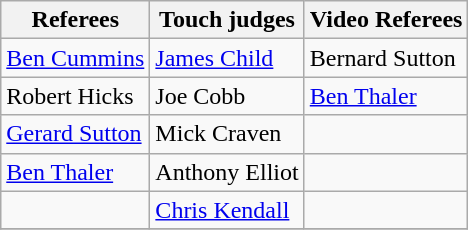<table class="wikitable sortable">
<tr>
<th>Referees</th>
<th>Touch judges</th>
<th>Video Referees</th>
</tr>
<tr>
<td> <a href='#'>Ben Cummins</a></td>
<td> <a href='#'>James Child</a></td>
<td> Bernard Sutton</td>
</tr>
<tr>
<td> Robert Hicks</td>
<td> Joe Cobb</td>
<td> <a href='#'>Ben Thaler</a></td>
</tr>
<tr>
<td> <a href='#'>Gerard Sutton</a></td>
<td> Mick Craven</td>
<td></td>
</tr>
<tr>
<td> <a href='#'>Ben Thaler</a></td>
<td> Anthony Elliot</td>
<td></td>
</tr>
<tr>
<td></td>
<td> <a href='#'>Chris Kendall</a></td>
<td></td>
</tr>
<tr>
</tr>
</table>
